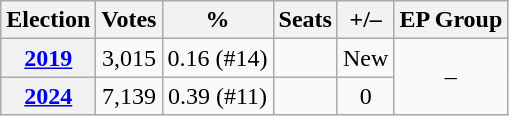<table class="wikitable" style="text-align:center;">
<tr>
<th>Election</th>
<th>Votes</th>
<th>%</th>
<th>Seats</th>
<th>+/–</th>
<th>EP Group</th>
</tr>
<tr>
<th><a href='#'>2019</a></th>
<td>3,015</td>
<td>0.16 (#14)</td>
<td></td>
<td>New</td>
<td rowspan=2>–</td>
</tr>
<tr>
<th><a href='#'>2024</a></th>
<td>7,139</td>
<td>0.39 (#11)</td>
<td></td>
<td> 0</td>
</tr>
</table>
